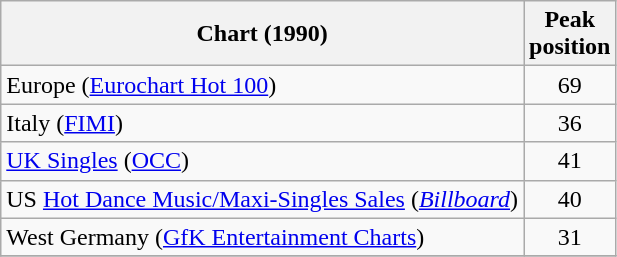<table class="wikitable sortable" style="text-align:center;">
<tr>
<th align="left">Chart (1990)</th>
<th align="left">Peak<br>position</th>
</tr>
<tr>
<td align="left">Europe (<a href='#'>Eurochart Hot 100</a>)</td>
<td>69</td>
</tr>
<tr>
<td align="left">Italy (<a href='#'>FIMI</a>)</td>
<td>36</td>
</tr>
<tr>
<td align="left"><a href='#'>UK Singles</a> (<a href='#'>OCC</a>)</td>
<td>41</td>
</tr>
<tr>
<td align="left">US <a href='#'>Hot Dance Music/Maxi-Singles Sales</a> (<em><a href='#'>Billboard</a></em>)</td>
<td>40</td>
</tr>
<tr>
<td align="left">West Germany (<a href='#'>GfK Entertainment Charts</a>)</td>
<td>31</td>
</tr>
<tr>
</tr>
</table>
